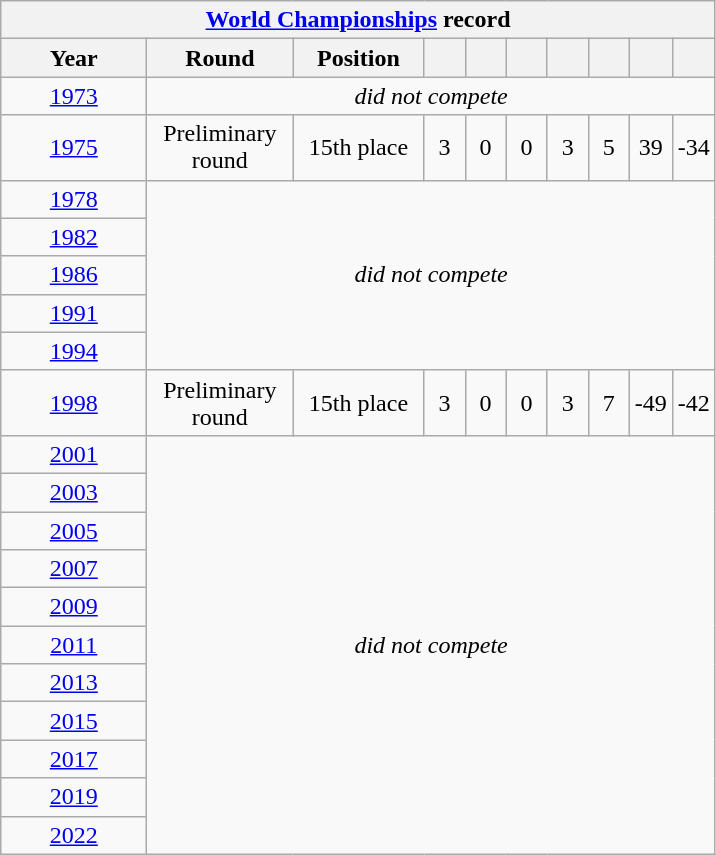<table class="wikitable" style="text-align: center;">
<tr>
<th colspan=11><a href='#'>World Championships</a> record</th>
</tr>
<tr>
<th style="width:90px;">Year</th>
<th style="width:90px;">Round</th>
<th style="width:80px;">Position</th>
<th style="width:20px;"></th>
<th style="width:20px;"></th>
<th style="width:20px;"></th>
<th style="width:20px;"></th>
<th style="width:20px;"></th>
<th style="width:20px;"></th>
<th style="width:20px;"></th>
</tr>
<tr>
<td> <a href='#'>1973</a></td>
<td Colspan=10><em>did not compete</em></td>
</tr>
<tr>
<td> <a href='#'>1975</a></td>
<td>Preliminary round</td>
<td>15th place</td>
<td>3</td>
<td>0</td>
<td>0</td>
<td>3</td>
<td>5</td>
<td>39</td>
<td>-34</td>
</tr>
<tr>
<td> <a href='#'>1978</a></td>
<td rowspan=5 colspan=10><em>did not compete</em></td>
</tr>
<tr>
<td> <a href='#'>1982</a></td>
</tr>
<tr>
<td> <a href='#'>1986</a></td>
</tr>
<tr>
<td> <a href='#'>1991</a></td>
</tr>
<tr>
<td> <a href='#'>1994</a></td>
</tr>
<tr>
<td> <a href='#'>1998</a></td>
<td>Preliminary round</td>
<td>15th place</td>
<td>3</td>
<td>0</td>
<td>0</td>
<td>3</td>
<td>7</td>
<td>-49</td>
<td>-42</td>
</tr>
<tr>
<td> <a href='#'>2001</a></td>
<td rowspan=11 colspan=10><em>did not compete</em></td>
</tr>
<tr>
<td> <a href='#'>2003</a></td>
</tr>
<tr>
<td> <a href='#'>2005</a></td>
</tr>
<tr>
<td> <a href='#'>2007</a></td>
</tr>
<tr>
<td> <a href='#'>2009</a></td>
</tr>
<tr>
<td> <a href='#'>2011</a></td>
</tr>
<tr>
<td> <a href='#'>2013</a></td>
</tr>
<tr>
<td> <a href='#'>2015</a></td>
</tr>
<tr>
<td> <a href='#'>2017</a></td>
</tr>
<tr>
<td> <a href='#'>2019</a></td>
</tr>
<tr>
<td> <a href='#'>2022</a></td>
</tr>
</table>
